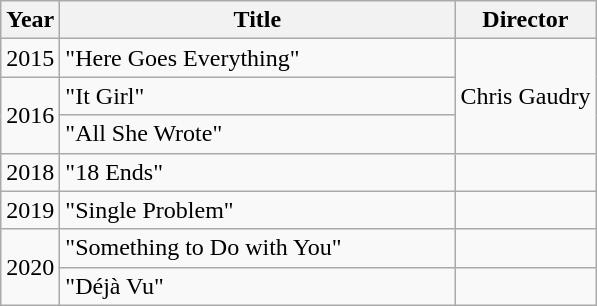<table class="wikitable plainrowheaders">
<tr>
<th scope="col">Year</th>
<th scope="col" style="width:16em;">Title</th>
<th scope="col">Director</th>
</tr>
<tr>
<td>2015</td>
<td>"Here Goes Everything" </td>
<td rowspan="3">Chris Gaudry</td>
</tr>
<tr>
<td rowspan="2">2016</td>
<td>"It Girl"</td>
</tr>
<tr>
<td>"All She Wrote"</td>
</tr>
<tr>
<td>2018</td>
<td>"18 Ends"</td>
<td></td>
</tr>
<tr>
<td>2019</td>
<td>"Single Problem"</td>
<td></td>
</tr>
<tr>
<td rowspan="2">2020</td>
<td>"Something to Do with You"</td>
<td></td>
</tr>
<tr>
<td>"Déjà Vu"</td>
<td></td>
</tr>
</table>
